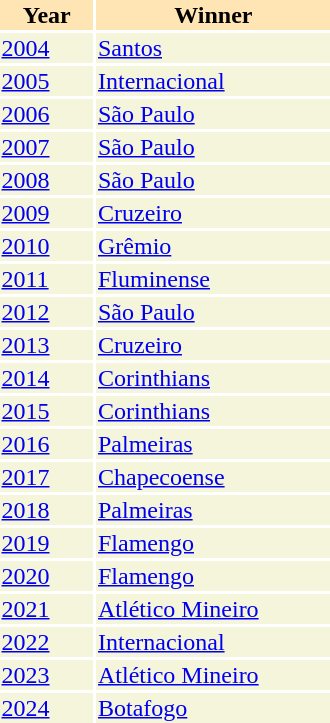<table>
<tr>
<th bgcolor=#ffe5b4 width=20%>Year</th>
<th bgcolor=#ffe5b4 width=50%>Winner</th>
</tr>
<tr bgcolor=#f5f5dc>
<td><a href='#'>2004</a></td>
<td><a href='#'>Santos</a></td>
</tr>
<tr bgcolor=#f5f5dc>
<td><a href='#'>2005</a></td>
<td><a href='#'>Internacional</a></td>
</tr>
<tr bgcolor=#f5f5dc>
<td><a href='#'>2006</a></td>
<td><a href='#'>São Paulo</a></td>
</tr>
<tr bgcolor=#f5f5dc>
<td><a href='#'>2007</a></td>
<td><a href='#'>São Paulo</a></td>
</tr>
<tr bgcolor=#f5f5dc>
<td><a href='#'>2008</a></td>
<td><a href='#'>São Paulo</a></td>
</tr>
<tr bgcolor=#f5f5dc>
<td><a href='#'>2009</a></td>
<td><a href='#'>Cruzeiro</a></td>
</tr>
<tr bgcolor=#f5f5dc>
<td><a href='#'>2010</a></td>
<td><a href='#'>Grêmio</a></td>
</tr>
<tr bgcolor=#f5f5dc>
<td><a href='#'>2011</a></td>
<td><a href='#'>Fluminense</a></td>
</tr>
<tr bgcolor=#f5f5dc>
<td><a href='#'>2012</a></td>
<td><a href='#'>São Paulo</a></td>
</tr>
<tr bgcolor=#f5f5dc>
<td><a href='#'>2013</a></td>
<td><a href='#'>Cruzeiro</a></td>
</tr>
<tr bgcolor=#f5f5dc>
<td><a href='#'>2014</a></td>
<td><a href='#'>Corinthians</a></td>
</tr>
<tr bgcolor=#f5f5dc>
<td><a href='#'>2015</a></td>
<td><a href='#'>Corinthians</a></td>
</tr>
<tr bgcolor=#f5f5dc>
<td><a href='#'>2016</a></td>
<td><a href='#'>Palmeiras</a></td>
</tr>
<tr bgcolor=#f5f5dc>
<td><a href='#'>2017</a></td>
<td><a href='#'>Chapecoense</a></td>
</tr>
<tr bgcolor=#f5f5dc>
<td><a href='#'>2018</a></td>
<td><a href='#'>Palmeiras</a></td>
</tr>
<tr bgcolor=#f5f5dc>
<td><a href='#'>2019</a></td>
<td><a href='#'>Flamengo</a></td>
</tr>
<tr bgcolor=#f5f5dc>
<td><a href='#'>2020</a></td>
<td><a href='#'>Flamengo</a></td>
</tr>
<tr bgcolor=#f5f5dc>
<td><a href='#'>2021</a></td>
<td><a href='#'>Atlético Mineiro</a></td>
</tr>
<tr bgcolor=#f5f5dc>
<td><a href='#'>2022</a></td>
<td><a href='#'>Internacional</a></td>
</tr>
<tr bgcolor=#f5f5dc>
<td><a href='#'>2023</a></td>
<td><a href='#'>Atlético Mineiro</a></td>
</tr>
<tr bgcolor=#f5f5dc>
<td><a href='#'>2024</a></td>
<td><a href='#'>Botafogo</a></td>
</tr>
</table>
